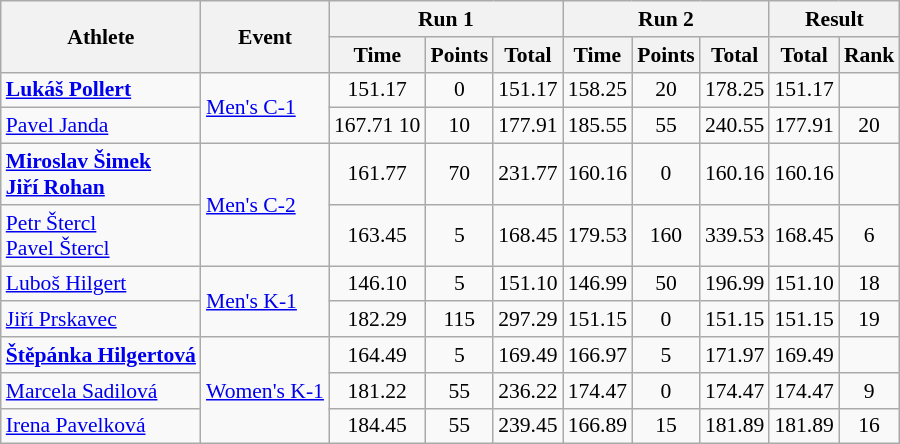<table class="wikitable" style="font-size:90%">
<tr>
<th rowspan=2>Athlete</th>
<th rowspan=2>Event</th>
<th colspan=3>Run 1</th>
<th colspan=3>Run 2</th>
<th colspan=2>Result</th>
</tr>
<tr>
<th>Time</th>
<th>Points</th>
<th>Total</th>
<th>Time</th>
<th>Points</th>
<th>Total</th>
<th>Total</th>
<th>Rank</th>
</tr>
<tr align=center>
<td align=left><strong><a href='#'>Lukáš Pollert</a></strong></td>
<td align=left rowspan=2><a href='#'>Men's C-1</a></td>
<td>151.17</td>
<td>0</td>
<td>151.17</td>
<td>158.25</td>
<td>20</td>
<td>178.25</td>
<td>151.17</td>
<td></td>
</tr>
<tr align=center>
<td align=left><a href='#'>Pavel Janda</a></td>
<td>167.71	10</td>
<td>10</td>
<td>177.91</td>
<td>185.55</td>
<td>55</td>
<td>240.55</td>
<td>177.91</td>
<td>20</td>
</tr>
<tr align=center>
<td align=left><strong><a href='#'>Miroslav Šimek</a><br><a href='#'>Jiří Rohan</a></strong></td>
<td align=left rowspan=2><a href='#'>Men's C-2</a></td>
<td>161.77</td>
<td>70</td>
<td>231.77</td>
<td>160.16</td>
<td>0</td>
<td>160.16</td>
<td>160.16</td>
<td></td>
</tr>
<tr align=center>
<td align=left><a href='#'>Petr Štercl</a><br><a href='#'>Pavel Štercl</a></td>
<td>163.45</td>
<td>5</td>
<td>168.45</td>
<td>179.53</td>
<td>160</td>
<td>339.53</td>
<td>168.45</td>
<td>6</td>
</tr>
<tr align=center>
<td align=left><a href='#'>Luboš Hilgert</a></td>
<td align=left rowspan=2><a href='#'>Men's K-1</a></td>
<td>146.10</td>
<td>5</td>
<td>151.10</td>
<td>146.99</td>
<td>50</td>
<td>196.99</td>
<td>151.10</td>
<td>18</td>
</tr>
<tr align=center>
<td align=left><a href='#'>Jiří Prskavec</a></td>
<td>182.29</td>
<td>115</td>
<td>297.29</td>
<td>151.15</td>
<td>0</td>
<td>151.15</td>
<td>151.15</td>
<td>19</td>
</tr>
<tr align=center>
<td><strong><a href='#'>Štěpánka Hilgertová</a></strong></td>
<td rowspan=3 align=left><a href='#'>Women's K-1</a></td>
<td>164.49</td>
<td>5</td>
<td>169.49</td>
<td>166.97</td>
<td>5</td>
<td>171.97</td>
<td>169.49</td>
<td></td>
</tr>
<tr align=center>
<td align=left><a href='#'>Marcela Sadilová</a></td>
<td>181.22</td>
<td>55</td>
<td>236.22</td>
<td>174.47</td>
<td>0</td>
<td>174.47</td>
<td>174.47</td>
<td>9</td>
</tr>
<tr align=center>
<td align=left><a href='#'>Irena Pavelková</a></td>
<td>184.45</td>
<td>55</td>
<td>239.45</td>
<td>166.89</td>
<td>15</td>
<td>181.89</td>
<td>181.89</td>
<td>16</td>
</tr>
</table>
